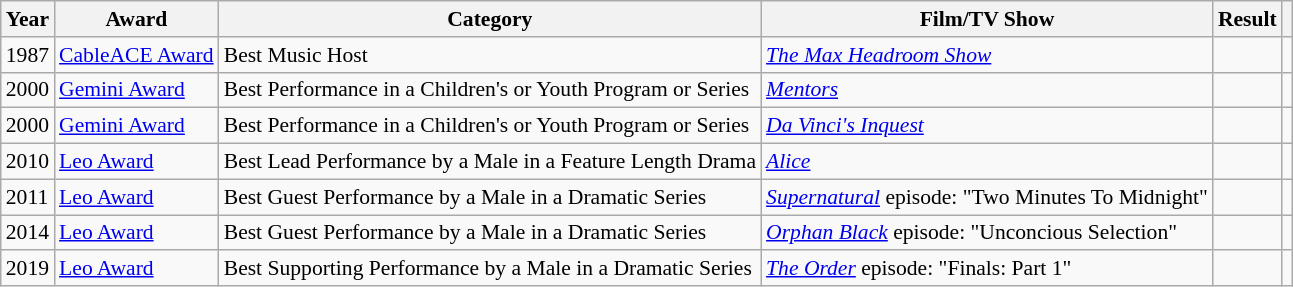<table class="wikitable" style="font-size: 90%;">
<tr>
<th>Year</th>
<th>Award</th>
<th>Category</th>
<th>Film/TV Show</th>
<th>Result</th>
<th class="unsortable"></th>
</tr>
<tr>
<td>1987</td>
<td><a href='#'>CableACE Award</a></td>
<td>Best Music Host</td>
<td><em><a href='#'>The Max Headroom Show</a></em></td>
<td></td>
<td style="text-align:center;"></td>
</tr>
<tr>
<td>2000</td>
<td><a href='#'>Gemini Award</a></td>
<td>Best Performance in a Children's or Youth Program or Series</td>
<td><em><a href='#'>Mentors</a></em></td>
<td></td>
<td style="text-align:center;"></td>
</tr>
<tr>
<td>2000</td>
<td><a href='#'>Gemini Award</a></td>
<td>Best Performance in a Children's or Youth Program or Series</td>
<td><em><a href='#'>Da Vinci's Inquest</a></em></td>
<td></td>
<td style="text-align:center;"></td>
</tr>
<tr>
<td>2010</td>
<td><a href='#'>Leo Award</a></td>
<td>Best Lead Performance by a Male in a Feature Length Drama</td>
<td><em><a href='#'>Alice</a></em></td>
<td></td>
<td style="text-align:center;"></td>
</tr>
<tr>
<td>2011</td>
<td><a href='#'>Leo Award</a></td>
<td>Best Guest Performance by a Male in a Dramatic Series</td>
<td><em><a href='#'>Supernatural</a></em> episode: "Two Minutes To Midnight"</td>
<td></td>
<td style="text-align:center;"></td>
</tr>
<tr>
<td>2014</td>
<td><a href='#'>Leo Award</a></td>
<td>Best Guest Performance by a Male in a Dramatic Series</td>
<td><em><a href='#'>Orphan Black</a></em> episode: "Unconcious Selection"</td>
<td></td>
<td style="text-align:center;"></td>
</tr>
<tr>
<td>2019</td>
<td><a href='#'>Leo Award</a></td>
<td>Best Supporting Performance by a Male in a Dramatic Series</td>
<td><em><a href='#'>The Order</a></em> episode: "Finals: Part 1"</td>
<td></td>
<td style="text-align:center;"></td>
</tr>
</table>
